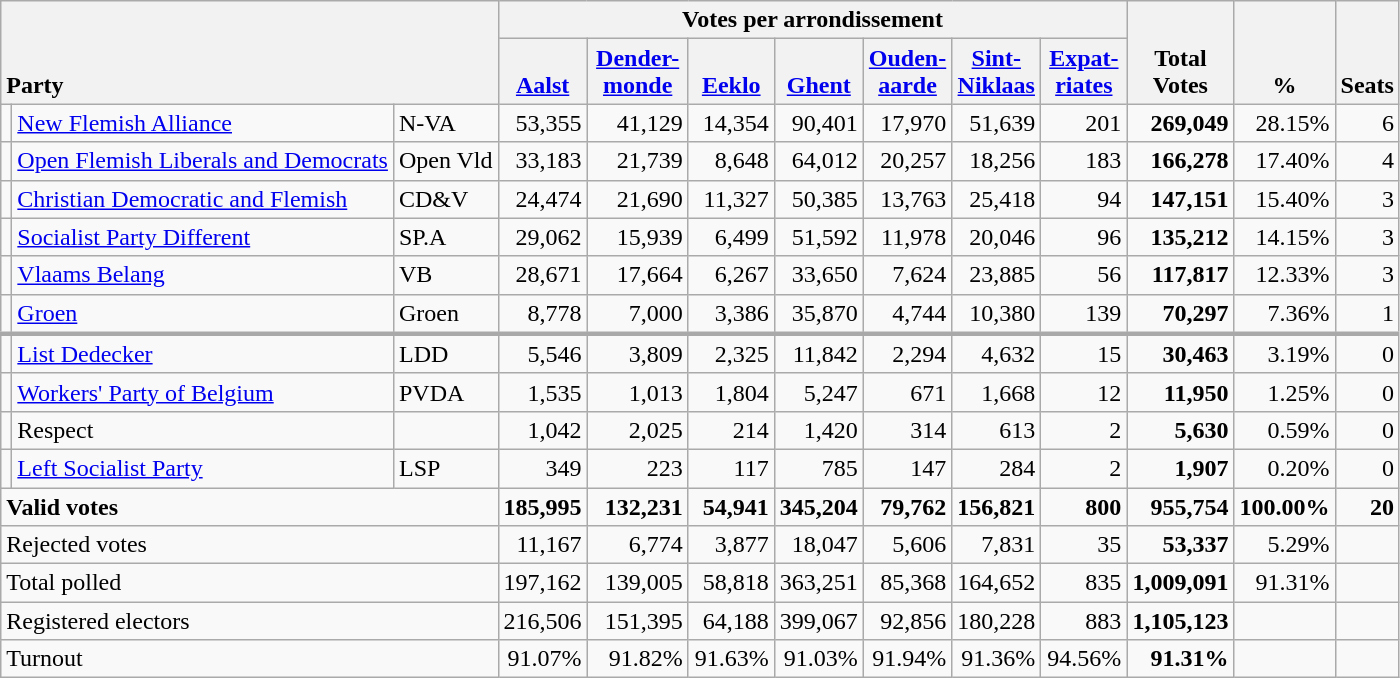<table class="wikitable" border="1" style="text-align:right;">
<tr>
<th style="text-align:left;" valign=bottom rowspan=2 colspan=3>Party</th>
<th colspan=7>Votes per arrondissement</th>
<th align=center valign=bottom rowspan=2 width="50">Total Votes</th>
<th align=center valign=bottom rowspan=2 width="50">%</th>
<th align=center valign=bottom rowspan=2>Seats</th>
</tr>
<tr>
<th align=center valign=bottom width="50"><a href='#'>Aalst</a></th>
<th align=center valign=bottom width="60"><a href='#'>Dender- monde</a></th>
<th align=center valign=bottom width="50"><a href='#'>Eeklo</a></th>
<th align=center valign=bottom width="50"><a href='#'>Ghent</a></th>
<th align=center valign=bottom width="50"><a href='#'>Ouden- aarde</a></th>
<th align=center valign=bottom width="50"><a href='#'>Sint-<br>Niklaas</a></th>
<th align=center valign=bottom width="50"><a href='#'>Expat- riates</a></th>
</tr>
<tr>
<td></td>
<td align=left><a href='#'>New Flemish Alliance</a></td>
<td align=left>N-VA</td>
<td>53,355</td>
<td>41,129</td>
<td>14,354</td>
<td>90,401</td>
<td>17,970</td>
<td>51,639</td>
<td>201</td>
<td><strong>269,049</strong></td>
<td>28.15%</td>
<td>6</td>
</tr>
<tr>
<td></td>
<td align=left style="white-space: nowrap;"><a href='#'>Open Flemish Liberals and Democrats</a></td>
<td align=left style="white-space: nowrap;">Open Vld</td>
<td>33,183</td>
<td>21,739</td>
<td>8,648</td>
<td>64,012</td>
<td>20,257</td>
<td>18,256</td>
<td>183</td>
<td><strong>166,278</strong></td>
<td>17.40%</td>
<td>4</td>
</tr>
<tr>
<td></td>
<td align=left><a href='#'>Christian Democratic and Flemish</a></td>
<td align=left>CD&V</td>
<td>24,474</td>
<td>21,690</td>
<td>11,327</td>
<td>50,385</td>
<td>13,763</td>
<td>25,418</td>
<td>94</td>
<td><strong>147,151</strong></td>
<td>15.40%</td>
<td>3</td>
</tr>
<tr>
<td></td>
<td align=left><a href='#'>Socialist Party Different</a></td>
<td align=left>SP.A</td>
<td>29,062</td>
<td>15,939</td>
<td>6,499</td>
<td>51,592</td>
<td>11,978</td>
<td>20,046</td>
<td>96</td>
<td><strong>135,212</strong></td>
<td>14.15%</td>
<td>3</td>
</tr>
<tr>
<td></td>
<td align=left><a href='#'>Vlaams Belang</a></td>
<td align=left>VB</td>
<td>28,671</td>
<td>17,664</td>
<td>6,267</td>
<td>33,650</td>
<td>7,624</td>
<td>23,885</td>
<td>56</td>
<td><strong>117,817</strong></td>
<td>12.33%</td>
<td>3</td>
</tr>
<tr>
<td></td>
<td align=left><a href='#'>Groen</a></td>
<td align=left>Groen</td>
<td>8,778</td>
<td>7,000</td>
<td>3,386</td>
<td>35,870</td>
<td>4,744</td>
<td>10,380</td>
<td>139</td>
<td><strong>70,297</strong></td>
<td>7.36%</td>
<td>1</td>
</tr>
<tr style="border-top:3px solid darkgray;">
<td></td>
<td align=left><a href='#'>List Dedecker</a></td>
<td align=left>LDD</td>
<td>5,546</td>
<td>3,809</td>
<td>2,325</td>
<td>11,842</td>
<td>2,294</td>
<td>4,632</td>
<td>15</td>
<td><strong>30,463</strong></td>
<td>3.19%</td>
<td>0</td>
</tr>
<tr>
<td></td>
<td align=left><a href='#'>Workers' Party of Belgium</a></td>
<td align=left>PVDA</td>
<td>1,535</td>
<td>1,013</td>
<td>1,804</td>
<td>5,247</td>
<td>671</td>
<td>1,668</td>
<td>12</td>
<td><strong>11,950</strong></td>
<td>1.25%</td>
<td>0</td>
</tr>
<tr>
<td></td>
<td align=left>Respect</td>
<td align=left></td>
<td>1,042</td>
<td>2,025</td>
<td>214</td>
<td>1,420</td>
<td>314</td>
<td>613</td>
<td>2</td>
<td><strong>5,630</strong></td>
<td>0.59%</td>
<td>0</td>
</tr>
<tr>
<td></td>
<td align=left><a href='#'>Left Socialist Party</a></td>
<td align=left>LSP</td>
<td>349</td>
<td>223</td>
<td>117</td>
<td>785</td>
<td>147</td>
<td>284</td>
<td>2</td>
<td><strong>1,907</strong></td>
<td>0.20%</td>
<td>0</td>
</tr>
<tr style="font-weight:bold">
<td align=left colspan=3>Valid votes</td>
<td>185,995</td>
<td>132,231</td>
<td>54,941</td>
<td>345,204</td>
<td>79,762</td>
<td>156,821</td>
<td>800</td>
<td>955,754</td>
<td>100.00%</td>
<td>20</td>
</tr>
<tr>
<td align=left colspan=3>Rejected votes</td>
<td>11,167</td>
<td>6,774</td>
<td>3,877</td>
<td>18,047</td>
<td>5,606</td>
<td>7,831</td>
<td>35</td>
<td><strong>53,337</strong></td>
<td>5.29%</td>
<td></td>
</tr>
<tr>
<td align=left colspan=3>Total polled</td>
<td>197,162</td>
<td>139,005</td>
<td>58,818</td>
<td>363,251</td>
<td>85,368</td>
<td>164,652</td>
<td>835</td>
<td><strong>1,009,091</strong></td>
<td>91.31%</td>
<td></td>
</tr>
<tr>
<td align=left colspan=3>Registered electors</td>
<td>216,506</td>
<td>151,395</td>
<td>64,188</td>
<td>399,067</td>
<td>92,856</td>
<td>180,228</td>
<td>883</td>
<td><strong>1,105,123</strong></td>
<td></td>
<td></td>
</tr>
<tr>
<td align=left colspan=3>Turnout</td>
<td>91.07%</td>
<td>91.82%</td>
<td>91.63%</td>
<td>91.03%</td>
<td>91.94%</td>
<td>91.36%</td>
<td>94.56%</td>
<td><strong>91.31%</strong></td>
<td></td>
<td></td>
</tr>
</table>
